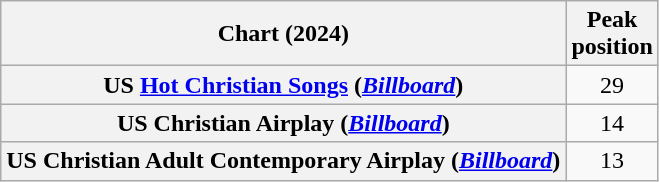<table class="wikitable sortable plainrowheaders" style="text-align:center">
<tr>
<th scope="col">Chart (2024)</th>
<th scope="col">Peak<br>position</th>
</tr>
<tr>
<th scope="row">US <a href='#'>Hot Christian Songs</a> (<em><a href='#'>Billboard</a></em>)</th>
<td>29</td>
</tr>
<tr>
<th scope="row">US Christian Airplay (<em><a href='#'>Billboard</a></em>)</th>
<td>14</td>
</tr>
<tr>
<th scope="row">US Christian Adult Contemporary Airplay (<em><a href='#'>Billboard</a></em>)</th>
<td>13</td>
</tr>
</table>
